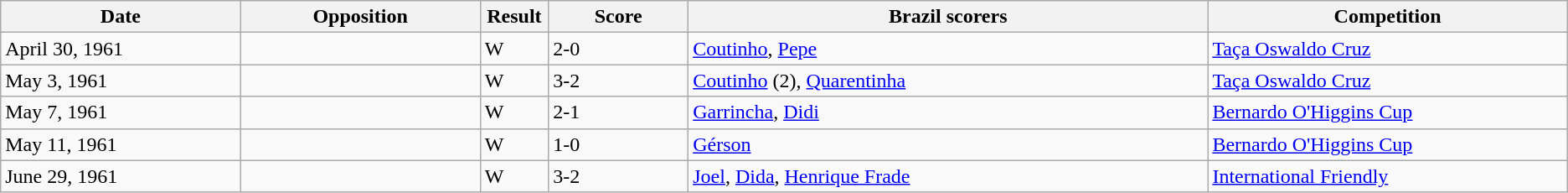<table class="wikitable" style="text-align: left;">
<tr>
<th width=12%>Date</th>
<th width=12%>Opposition</th>
<th width=1%>Result</th>
<th width=7%>Score</th>
<th width=26%>Brazil scorers</th>
<th width=18%>Competition</th>
</tr>
<tr>
<td>April 30, 1961</td>
<td></td>
<td>W</td>
<td>2-0</td>
<td><a href='#'>Coutinho</a>, <a href='#'>Pepe</a></td>
<td><a href='#'>Taça Oswaldo Cruz</a></td>
</tr>
<tr>
<td>May 3, 1961</td>
<td></td>
<td>W</td>
<td>3-2</td>
<td><a href='#'>Coutinho</a> (2), <a href='#'>Quarentinha</a></td>
<td><a href='#'>Taça Oswaldo Cruz</a></td>
</tr>
<tr>
<td>May 7, 1961</td>
<td></td>
<td>W</td>
<td>2-1</td>
<td><a href='#'>Garrincha</a>, <a href='#'>Didi</a></td>
<td><a href='#'>Bernardo O'Higgins Cup</a></td>
</tr>
<tr>
<td>May 11, 1961</td>
<td></td>
<td>W</td>
<td>1-0</td>
<td><a href='#'>Gérson</a></td>
<td><a href='#'>Bernardo O'Higgins Cup</a></td>
</tr>
<tr>
<td>June 29, 1961</td>
<td></td>
<td>W</td>
<td>3-2</td>
<td><a href='#'>Joel</a>, <a href='#'>Dida</a>, <a href='#'>Henrique Frade</a></td>
<td><a href='#'>International Friendly</a></td>
</tr>
</table>
